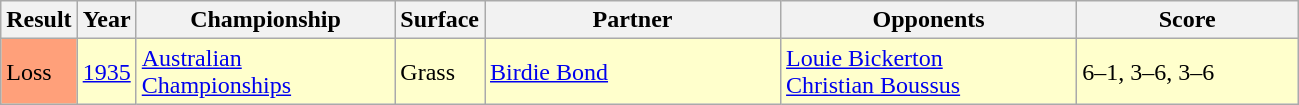<table class="sortable wikitable">
<tr>
<th style="width:40px">Result</th>
<th style="width:30px">Year</th>
<th style="width:165px">Championship</th>
<th style="width:50px">Surface</th>
<th style="width:190px">Partner</th>
<th style="width:190px">Opponents</th>
<th style="width:140px" class="unsortable">Score</th>
</tr>
<tr style="background:#ffffcc">
<td style="background:#FFA07A">Loss</td>
<td><a href='#'>1935</a></td>
<td><a href='#'>Australian Championships</a></td>
<td>Grass</td>
<td> <a href='#'>Birdie Bond</a></td>
<td> <a href='#'>Louie Bickerton</a><br> <a href='#'>Christian Boussus</a></td>
<td>6–1, 3–6, 3–6</td>
</tr>
</table>
